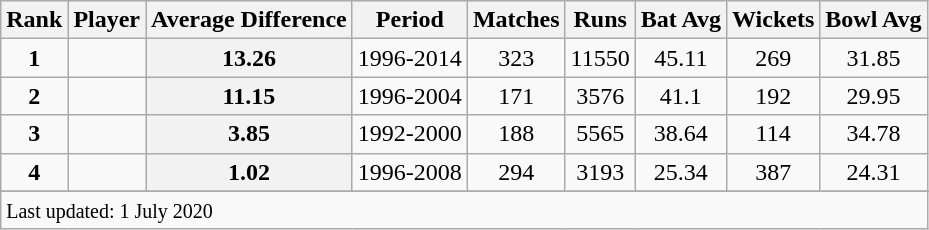<table class="wikitable plainrowheaders sortable">
<tr>
<th scope=col>Rank</th>
<th scope=col>Player</th>
<th scope=col>Average Difference</th>
<th scope=col>Period</th>
<th scope=col>Matches</th>
<th scope=col>Runs</th>
<th scope=col>Bat Avg</th>
<th scope=col>Wickets</th>
<th scope=col>Bowl Avg</th>
</tr>
<tr>
<td align=center><strong>1</strong></td>
<td></td>
<th scope=row style=text-align:center;>13.26</th>
<td>1996-2014</td>
<td align=center>323</td>
<td align=center>11550</td>
<td align=center>45.11</td>
<td align=center>269</td>
<td align=center>31.85</td>
</tr>
<tr>
<td align=center><strong>2</strong></td>
<td></td>
<th scope=row style=text-align:center;>11.15</th>
<td>1996-2004</td>
<td align=center>171</td>
<td align=center>3576</td>
<td align=center>41.1</td>
<td align=center>192</td>
<td align=center>29.95</td>
</tr>
<tr>
<td align=center><strong>3</strong></td>
<td></td>
<th scope=row style=text-align:center;>3.85</th>
<td>1992-2000</td>
<td align=center>188</td>
<td align=center>5565</td>
<td align=center>38.64</td>
<td align=center>114</td>
<td align=center>34.78</td>
</tr>
<tr>
<td align=center><strong>4</strong></td>
<td></td>
<th scope=row style=text-align:center;>1.02</th>
<td>1996-2008</td>
<td align=center>294</td>
<td align=center>3193</td>
<td align=center>25.34</td>
<td align=center>387</td>
<td align=center>24.31</td>
</tr>
<tr>
</tr>
<tr class=sortbottom>
<td colspan=9><small>Last updated: 1 July 2020</small></td>
</tr>
</table>
